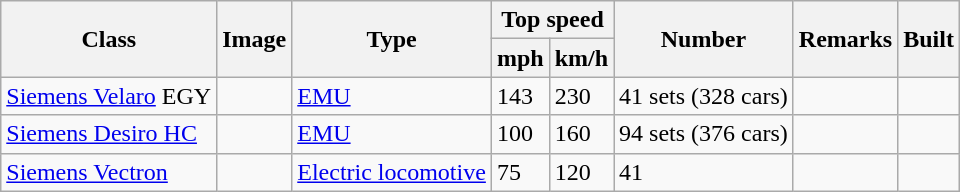<table class="wikitable">
<tr style="background:#f9f9f9;">
<th rowspan="2">Class</th>
<th rowspan="2">Image</th>
<th rowspan="2">Type</th>
<th colspan="2">Top speed</th>
<th rowspan="2">Number</th>
<th rowspan="2">Remarks</th>
<th rowspan="2">Built</th>
</tr>
<tr style="background:#f9f9f9;">
<th>mph</th>
<th>km/h</th>
</tr>
<tr>
<td><a href='#'>Siemens Velaro</a> EGY</td>
<td></td>
<td><a href='#'>EMU</a></td>
<td>143</td>
<td>230</td>
<td>41 sets (328 cars)</td>
<td></td>
<td></td>
</tr>
<tr>
<td><a href='#'>Siemens Desiro HC</a></td>
<td></td>
<td><a href='#'>EMU</a></td>
<td>100</td>
<td>160</td>
<td>94 sets (376 cars)</td>
<td></td>
<td></td>
</tr>
<tr>
<td><a href='#'>Siemens Vectron</a></td>
<td></td>
<td><a href='#'>Electric locomotive</a></td>
<td>75</td>
<td>120</td>
<td>41</td>
<td></td>
<td></td>
</tr>
</table>
